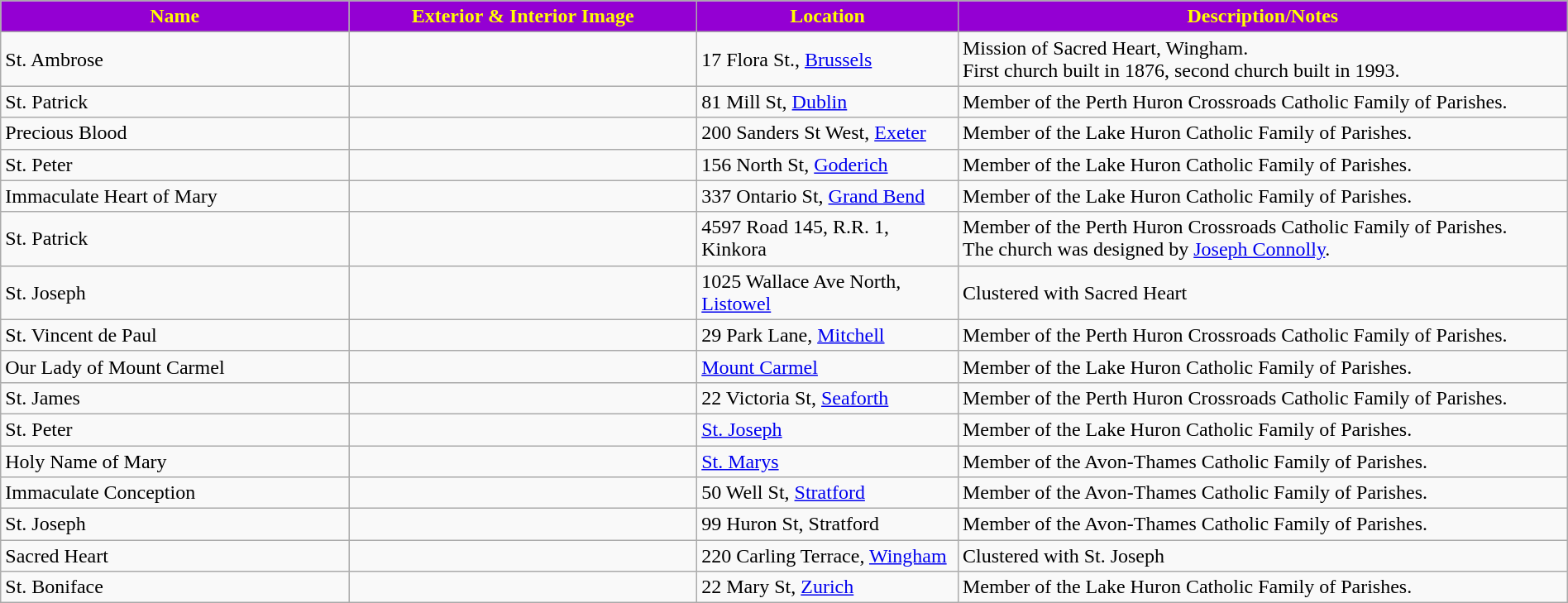<table class="wikitable sortable" style="width:100%">
<tr>
<th style="background:darkviolet; color:yellow;" width="20%"><strong>Name</strong></th>
<th style="background:darkviolet; color:yellow;" width="20%"><strong>Exterior & Interior Image</strong></th>
<th style="background:darkviolet; color:yellow;" width="15%"><strong>Location</strong></th>
<th style="background:darkviolet; color:yellow;" width="35%"><strong>Description/Notes</strong></th>
</tr>
<tr>
<td>St. Ambrose</td>
<td></td>
<td>17 Flora St., <a href='#'>Brussels</a></td>
<td>Mission of Sacred Heart, Wingham.<br>First church built in 1876, second church built in 1993.</td>
</tr>
<tr>
<td>St. Patrick</td>
<td></td>
<td>81 Mill St, <a href='#'>Dublin</a></td>
<td>Member of the Perth Huron Crossroads Catholic Family of Parishes.</td>
</tr>
<tr>
<td>Precious Blood</td>
<td></td>
<td>200 Sanders St West, <a href='#'>Exeter</a></td>
<td>Member of the Lake Huron Catholic Family of Parishes.</td>
</tr>
<tr>
<td>St. Peter</td>
<td></td>
<td>156 North St, <a href='#'>Goderich</a></td>
<td>Member of the Lake Huron Catholic Family of Parishes.</td>
</tr>
<tr>
<td>Immaculate Heart of Mary</td>
<td></td>
<td>337 Ontario St, <a href='#'>Grand Bend</a></td>
<td>Member of the Lake Huron Catholic Family of Parishes.</td>
</tr>
<tr>
<td>St. Patrick</td>
<td></td>
<td>4597 Road 145, R.R. 1, Kinkora</td>
<td>Member of the Perth Huron Crossroads Catholic Family of Parishes.<br>The church was designed by <a href='#'>Joseph Connolly</a>.</td>
</tr>
<tr>
<td>St. Joseph</td>
<td></td>
<td>1025 Wallace Ave North, <a href='#'>Listowel</a></td>
<td>Clustered with Sacred Heart</td>
</tr>
<tr>
<td>St. Vincent de Paul</td>
<td></td>
<td>29 Park Lane, <a href='#'>Mitchell</a></td>
<td>Member of the Perth Huron Crossroads Catholic Family of Parishes.</td>
</tr>
<tr>
<td>Our Lady of Mount Carmel</td>
<td></td>
<td><a href='#'>Mount Carmel</a></td>
<td>Member of the Lake Huron Catholic Family of Parishes.</td>
</tr>
<tr>
<td>St. James</td>
<td></td>
<td>22 Victoria St, <a href='#'>Seaforth</a></td>
<td>Member of the Perth Huron Crossroads Catholic Family of Parishes.</td>
</tr>
<tr>
<td>St. Peter</td>
<td></td>
<td><a href='#'>St. Joseph</a></td>
<td>Member of the Lake Huron Catholic Family of Parishes.</td>
</tr>
<tr>
<td>Holy Name of Mary</td>
<td></td>
<td><a href='#'>St. Marys</a></td>
<td>Member of the Avon-Thames Catholic Family of Parishes.</td>
</tr>
<tr>
<td>Immaculate Conception</td>
<td></td>
<td>50 Well St, <a href='#'>Stratford</a></td>
<td>Member of the Avon-Thames Catholic Family of Parishes.</td>
</tr>
<tr>
<td>St. Joseph</td>
<td></td>
<td>99 Huron St, Stratford</td>
<td>Member of the Avon-Thames Catholic Family of Parishes.</td>
</tr>
<tr>
<td>Sacred Heart</td>
<td></td>
<td>220 Carling Terrace, <a href='#'>Wingham</a></td>
<td>Clustered with St. Joseph</td>
</tr>
<tr>
<td>St. Boniface</td>
<td></td>
<td>22 Mary St, <a href='#'>Zurich</a></td>
<td>Member of the Lake Huron Catholic Family of Parishes.</td>
</tr>
</table>
